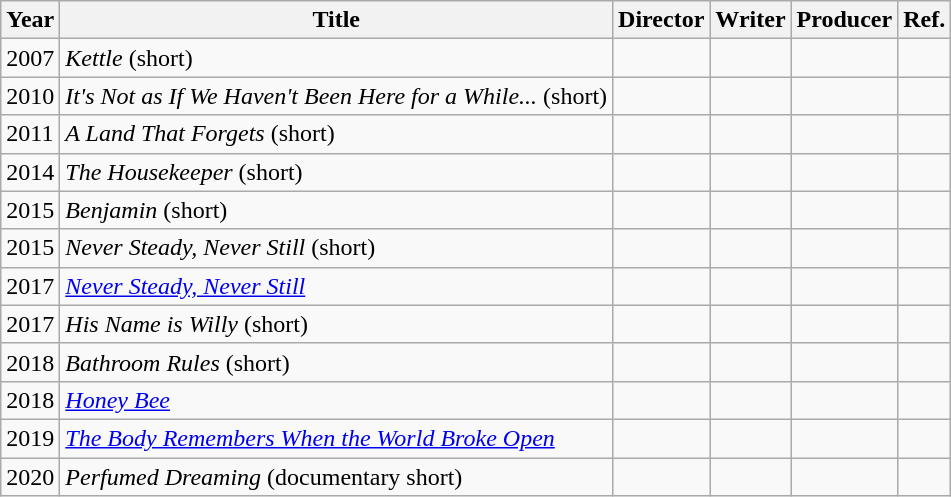<table class="wikitable">
<tr>
<th scope="col">Year</th>
<th scope="col">Title</th>
<th scope="col">Director</th>
<th scope="col">Writer</th>
<th scope="col">Producer</th>
<th scope="col">Ref.</th>
</tr>
<tr>
<td>2007</td>
<td><em>Kettle</em> (short)</td>
<td></td>
<td></td>
<td></td>
<td></td>
</tr>
<tr>
<td>2010</td>
<td><em>It's Not as If We Haven't Been Here for a While...</em> (short)</td>
<td></td>
<td></td>
<td></td>
<td></td>
</tr>
<tr>
<td>2011</td>
<td><em>A Land That Forgets</em> (short)</td>
<td></td>
<td></td>
<td></td>
<td></td>
</tr>
<tr>
<td>2014</td>
<td><em>The Housekeeper</em> (short)</td>
<td></td>
<td></td>
<td></td>
<td></td>
</tr>
<tr>
<td>2015</td>
<td><em>Benjamin</em> (short)</td>
<td></td>
<td></td>
<td></td>
<td></td>
</tr>
<tr>
<td>2015</td>
<td><em>Never Steady, Never Still</em> (short)</td>
<td></td>
<td></td>
<td></td>
<td></td>
</tr>
<tr>
<td>2017</td>
<td><em><a href='#'>Never Steady, Never Still</a></em></td>
<td></td>
<td></td>
<td></td>
<td></td>
</tr>
<tr>
<td>2017</td>
<td><em>His Name is Willy</em> (short)</td>
<td></td>
<td></td>
<td></td>
<td></td>
</tr>
<tr>
<td>2018</td>
<td><em>Bathroom Rules</em> (short)</td>
<td></td>
<td></td>
<td></td>
<td></td>
</tr>
<tr>
<td>2018</td>
<td><em><a href='#'>Honey Bee</a></em></td>
<td></td>
<td></td>
<td></td>
<td></td>
</tr>
<tr>
<td>2019</td>
<td><em><a href='#'>The Body Remembers When the World Broke Open</a></em></td>
<td></td>
<td></td>
<td></td>
<td></td>
</tr>
<tr>
<td>2020</td>
<td><em>Perfumed Dreaming</em> (documentary short)</td>
<td></td>
<td></td>
<td></td>
<td></td>
</tr>
</table>
